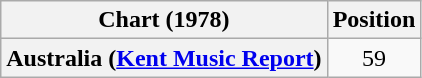<table class="wikitable sortable plainrowheaders" style="text-align:center">
<tr>
<th>Chart (1978)</th>
<th>Position</th>
</tr>
<tr>
<th scope="row">Australia (<a href='#'>Kent Music Report</a>)</th>
<td>59</td>
</tr>
</table>
